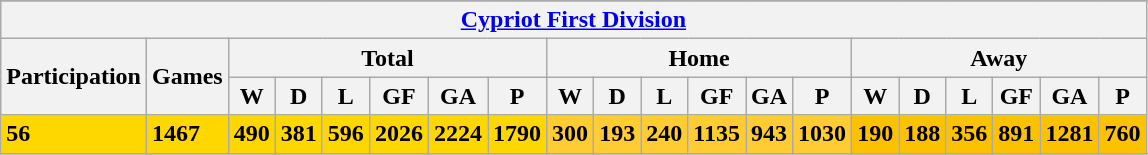<table class="wikitable sortable">
<tr bgcolour=#afafaf;>
</tr>
<tr>
<th colspan=20><a href='#'>Cypriot First Division</a></th>
</tr>
<tr>
<th rowspan=2>Participation</th>
<th rowspan=2>Games</th>
<th colspan=6>Total</th>
<th colspan=6>Home</th>
<th colspan=6>Away</th>
</tr>
<tr>
<th><span>W</span></th>
<th><span>D</span></th>
<th><span>L</span></th>
<th><span>GF</span></th>
<th><span>GA</span></th>
<th><span>P</span></th>
<th><span>W</span></th>
<th><span>D</span></th>
<th><span>L</span></th>
<th><span>GF</span></th>
<th><span>GA</span></th>
<th><span>P</span></th>
<th><span>W</span></th>
<th><span>D</span></th>
<th><span>L</span></th>
<th><span>GF</span></th>
<th><span>GA</span></th>
<th><span>P</span></th>
</tr>
<tr>
<td style="background: #FFD700" class="Participation"><strong>56</strong></td>
<td style="background: #FFD700" class="Games"><strong>1467</strong></td>
<td style="background: #FFD700" class="Won"><strong>490</strong></td>
<td style="background: #FFD700" class="Drawn"><strong>381</strong></td>
<td style="background: #FFD700" class="Lost"><strong>596</strong></td>
<td style="background: #FFD700" class="Goals For"><strong>2026</strong></td>
<td style="background: #FFD700" class="Goal Against"><strong>2224</strong></td>
<td style="background: #FFD700" class="Points"><strong>1790</strong></td>
<td style="background:#FFCC33" class="Won Home"><strong>300</strong></td>
<td style="background:#FFCC33" class="Drawn Home"><strong>193</strong></td>
<td style="background:#FFCC33" class="Lost Home"><strong>240</strong></td>
<td style="background:#FFCC33" class="GF Home"><strong>1135</strong></td>
<td style="background:#FFCC33" class="GA Home"><strong>943</strong></td>
<td style="background:#FFCC33" class="Points Home"><strong>1030</strong></td>
<td style="background:#FCC200" class="Won Away"><strong>190</strong></td>
<td style="background:#FCC200" class="Drawn Away"><strong>188</strong></td>
<td style="background:#FCC200" class="Lost Away"><strong>356</strong></td>
<td style="background:#FCC200" class="GF Away"><strong>891</strong></td>
<td style="background:#FCC200" class="GA Away"><strong>1281</strong></td>
<td style="background:#FCC200" class="Points Away"><strong>760</strong></td>
</tr>
<tr>
</tr>
</table>
